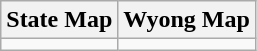<table class="wikitable">
<tr>
<th>State Map</th>
<th>Wyong Map</th>
</tr>
<tr>
<td></td>
<td></td>
</tr>
</table>
